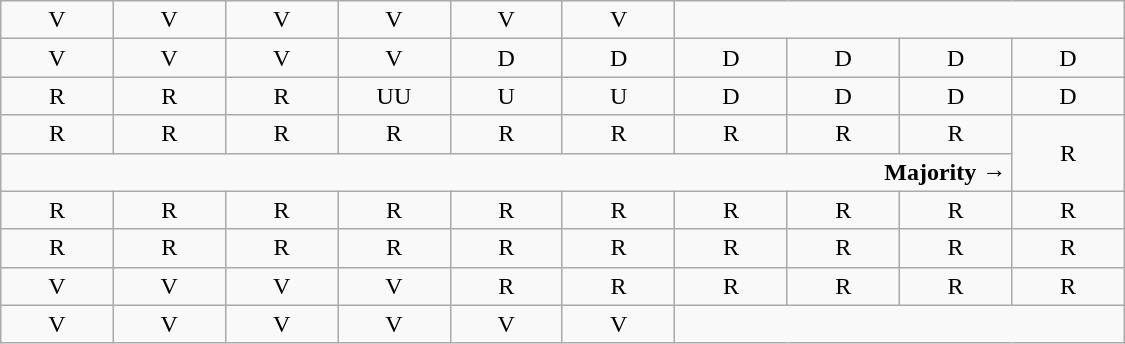<table class="wikitable" style="text-align:center" width=750px>
<tr>
<td>V<br></td>
<td>V<br></td>
<td>V<br></td>
<td>V<br></td>
<td>V</td>
<td>V</td>
<td colspan=4> </td>
</tr>
<tr>
<td width=50px >V<br></td>
<td width=50px >V<br></td>
<td width=50px >V<br></td>
<td width=50px >V<br></td>
<td width=50px >D</td>
<td width=50px >D</td>
<td width=50px >D</td>
<td width=50px >D</td>
<td width=50px >D</td>
<td width=50px >D</td>
</tr>
<tr>
<td>R<br></td>
<td>R<br></td>
<td>R<br></td>
<td>UU</td>
<td>U</td>
<td>U</td>
<td>D<br></td>
<td>D<br></td>
<td>D</td>
<td>D</td>
</tr>
<tr>
<td>R<br></td>
<td>R<br></td>
<td>R<br></td>
<td>R<br></td>
<td>R<br></td>
<td>R<br></td>
<td>R<br></td>
<td>R<br></td>
<td>R<br></td>
<td rowspan=2 >R<br></td>
</tr>
<tr>
<td colspan=9 align=right><strong>Majority →</strong></td>
</tr>
<tr>
<td>R</td>
<td>R</td>
<td>R</td>
<td>R</td>
<td>R</td>
<td>R</td>
<td>R</td>
<td>R</td>
<td>R<br></td>
<td>R<br></td>
</tr>
<tr>
<td>R</td>
<td>R</td>
<td>R</td>
<td>R</td>
<td>R</td>
<td>R</td>
<td>R</td>
<td>R</td>
<td>R</td>
<td>R</td>
</tr>
<tr>
<td>V</td>
<td>V</td>
<td>V</td>
<td>V</td>
<td>R</td>
<td>R</td>
<td>R</td>
<td>R</td>
<td>R</td>
<td>R</td>
</tr>
<tr>
<td>V</td>
<td>V</td>
<td>V</td>
<td>V</td>
<td>V</td>
<td>V</td>
<td colspan=4> </td>
</tr>
</table>
